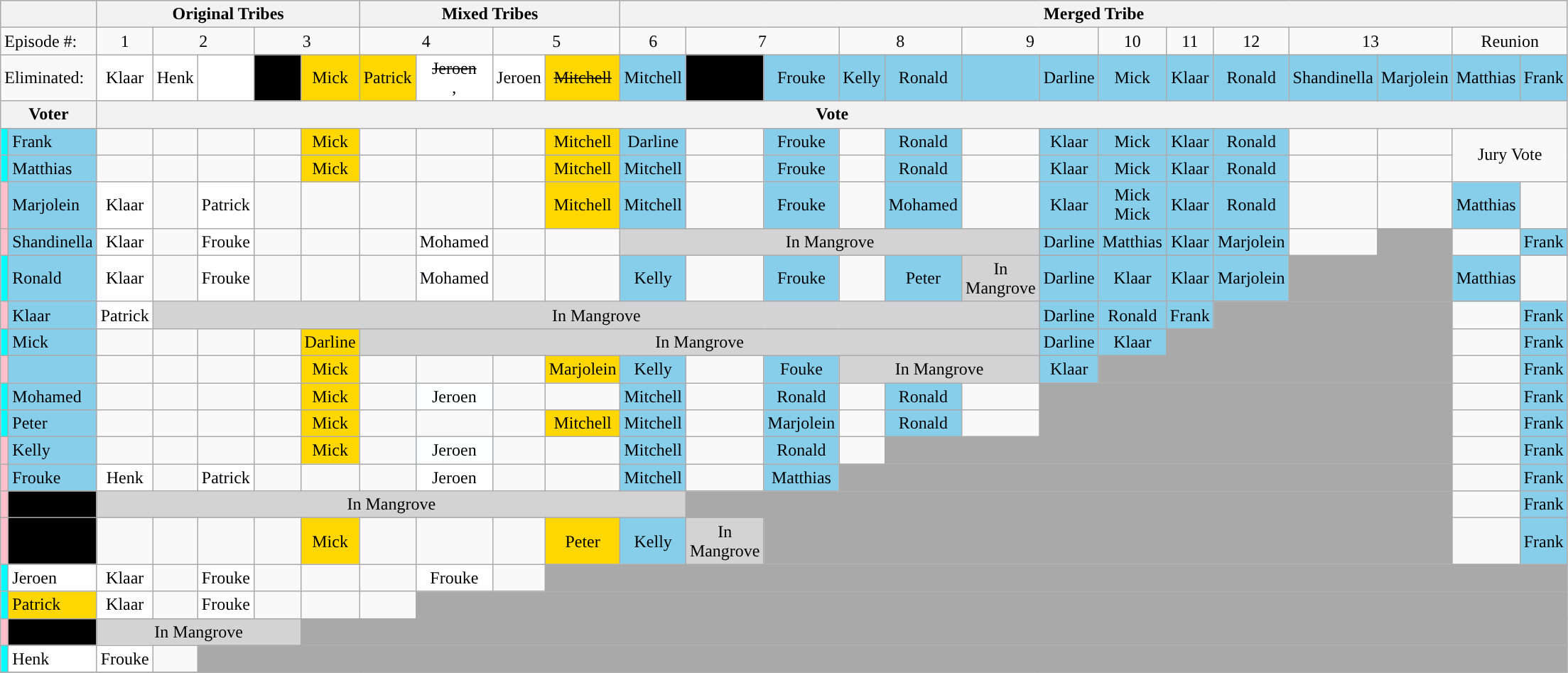<table class="wikitable" style="text-align:center">
<tr>
<th colspan=2></th>
<th colspan=5>Original Tribes</th>
<th colspan=4>Mixed Tribes</th>
<th colspan=14>Merged Tribe</th>
</tr>
<tr>
<td colspan=2 align="left">Episode #:</td>
<td colspan=1>1</td>
<td colspan=2>2</td>
<td colspan=2>3</td>
<td colspan=2>4</td>
<td colspan=2>5</td>
<td colspan=1>6</td>
<td colspan=2>7</td>
<td colspan=2>8</td>
<td colspan=2>9</td>
<td>10</td>
<td colspan=1>11</td>
<td colspan=1>12</td>
<td colspan=2>13</td>
<td colspan=2>Reunion</td>
</tr>
<tr>
<td colspan=2 align="left">Eliminated:</td>
<td bgcolor="#FEFDFF">Klaar<br></td>
<td bgcolor="#FEFDFF">Henk<br></td>
<td bgcolor="#FEFDFF"><s></s><br></td>
<td bgcolor="black"><span>Sarah</span><br><span></span></td>
<td bgcolor="gold">Mick<br></td>
<td bgcolor="gold">Patrick<br></td>
<td bgcolor="#FEFDFF"><s>Jeroen</s><br>,</td>
<td bgcolor="#FEFDFF">Jeroen<br></td>
<td bgcolor="gold"><s>Mitchell</s><br></td>
<td bgcolor="skyblue">Mitchell<br></td>
<td bgcolor="black"><span><br></span></td>
<td bgcolor="skyblue">Frouke<br></td>
<td bgcolor="skyblue">Kelly<br></td>
<td bgcolor="skyblue">Ronald<br></td>
<td bgcolor="skyblue"><br></td>
<td bgcolor="skyblue">Darline<br></td>
<td bgcolor="skyblue">Mick<br></td>
<td bgcolor="skyblue">Klaar<br></td>
<td bgcolor="skyblue">Ronald<br></td>
<td bgcolor="skyblue">Shandinella<br></td>
<td bgcolor="skyblue">Marjolein<br></td>
<td bgcolor="skyblue">Matthias<br></td>
<td bgcolor="skyblue">Frank<br></td>
</tr>
<tr>
<th colspan=2>Voter</th>
<th colspan=23>Vote</th>
</tr>
<tr>
<td style="background:cyan"></td>
<td align="left" bgcolor="skyblue">Frank</td>
<td></td>
<td></td>
<td></td>
<td></td>
<td bgcolor="gold">Mick</td>
<td></td>
<td></td>
<td></td>
<td bgcolor="gold">Mitchell</td>
<td bgcolor="skyblue">Darline</td>
<td></td>
<td bgcolor="skyblue">Frouke</td>
<td></td>
<td bgcolor="skyblue">Ronald</td>
<td></td>
<td bgcolor="skyblue">Klaar</td>
<td bgcolor="skyblue">Mick</td>
<td bgcolor="skyblue">Klaar</td>
<td bgcolor="skyblue">Ronald</td>
<td></td>
<td></td>
<td colspan=2 rowspan=2>Jury Vote</td>
</tr>
<tr>
<td style="background:cyan"></td>
<td align="left" bgcolor="skyblue">Matthias</td>
<td></td>
<td></td>
<td></td>
<td></td>
<td bgcolor="gold">Mick</td>
<td></td>
<td></td>
<td></td>
<td bgcolor="gold">Mitchell</td>
<td bgcolor="skyblue">Mitchell</td>
<td></td>
<td bgcolor="skyblue">Frouke</td>
<td></td>
<td bgcolor="skyblue">Ronald</td>
<td></td>
<td bgcolor="skyblue">Klaar</td>
<td bgcolor="skyblue">Mick</td>
<td bgcolor="skyblue">Klaar</td>
<td bgcolor="skyblue">Ronald</td>
<td></td>
<td></td>
</tr>
<tr>
<td style="background:pink"></td>
<td align="left" bgcolor="skyblue">Marjolein</td>
<td bgcolor="#FEFDFF">Klaar</td>
<td></td>
<td bgcolor="#FEFDFF">Patrick</td>
<td></td>
<td></td>
<td></td>
<td></td>
<td></td>
<td bgcolor="gold">Mitchell</td>
<td bgcolor="skyblue">Mitchell</td>
<td></td>
<td bgcolor="skyblue">Frouke</td>
<td></td>
<td bgcolor="skyblue">Mohamed</td>
<td></td>
<td bgcolor="skyblue">Klaar</td>
<td bgcolor="skyblue">Mick<br>Mick</td>
<td bgcolor="skyblue">Klaar</td>
<td bgcolor="skyblue">Ronald</td>
<td></td>
<td></td>
<td bgcolor="skyblue">Matthias</td>
<td></td>
</tr>
<tr>
<td style="background:pink"></td>
<td align="left" bgcolor="skyblue">Shandinella</td>
<td bgcolor="#FEFDFF">Klaar</td>
<td></td>
<td bgcolor="#FEFDFF">Frouke</td>
<td></td>
<td></td>
<td></td>
<td bgcolor="#FEFDFF">Mohamed</td>
<td></td>
<td></td>
<td colspan="6" bgcolor="lightgray">In Mangrove</td>
<td bgcolor="skyblue">Darline</td>
<td bgcolor="skyblue">Matthias</td>
<td bgcolor="skyblue">Klaar</td>
<td bgcolor="skyblue">Marjolein</td>
<td></td>
<td bgcolor="darkgray" colspan=1></td>
<td></td>
<td bgcolor="skyblue">Frank</td>
</tr>
<tr>
<td style="background:cyan"></td>
<td align="left" bgcolor="skyblue">Ronald</td>
<td bgcolor="#FEFDFF">Klaar</td>
<td></td>
<td bgcolor="#FEFDFF">Frouke</td>
<td></td>
<td></td>
<td></td>
<td bgcolor="#FEFDFF">Mohamed</td>
<td></td>
<td></td>
<td bgcolor="skyblue">Kelly</td>
<td></td>
<td bgcolor="skyblue">Frouke</td>
<td></td>
<td bgcolor="skyblue">Peter</td>
<td colspan="1" bgcolor="lightgray">In Mangrove</td>
<td bgcolor="skyblue">Darline</td>
<td bgcolor="skyblue">Klaar</td>
<td bgcolor="skyblue">Klaar</td>
<td bgcolor="skyblue">Marjolein</td>
<td bgcolor="darkgray" colspan=2></td>
<td bgcolor="skyblue">Matthias</td>
<td></td>
</tr>
<tr>
<td style="background:pink"></td>
<td align="left" bgcolor="skyblue">Klaar</td>
<td bgcolor="#FEFDFF">Patrick</td>
<td colspan="14" bgcolor="lightgray">In Mangrove</td>
<td bgcolor="skyblue">Darline</td>
<td bgcolor="skyblue">Ronald</td>
<td bgcolor="skyblue">Frank</td>
<td bgcolor="darkgray" colspan=3></td>
<td></td>
<td bgcolor="skyblue">Frank</td>
</tr>
<tr>
<td style="background:cyan"></td>
<td align="left" bgcolor="skyblue">Mick</td>
<td></td>
<td></td>
<td></td>
<td></td>
<td bgcolor="gold">Darline</td>
<td colspan="10" bgcolor="lightgray">In Mangrove</td>
<td bgcolor="skyblue">Darline</td>
<td bgcolor="skyblue">Klaar</td>
<td bgcolor="darkgray" colspan=4></td>
<td></td>
<td bgcolor="skyblue">Frank</td>
</tr>
<tr>
<td style="background:pink"></td>
<td align="left" bgcolor="skyblue"></td>
<td></td>
<td></td>
<td></td>
<td></td>
<td bgcolor="gold">Mick</td>
<td></td>
<td></td>
<td></td>
<td bgcolor="gold">Marjolein</td>
<td bgcolor="skyblue">Kelly</td>
<td></td>
<td bgcolor="skyblue">Fouke</td>
<td colspan="3" bgcolor="lightgray">In Mangrove</td>
<td bgcolor="skyblue">Klaar</td>
<td bgcolor="darkgray" colspan=5></td>
<td></td>
<td bgcolor="skyblue">Frank</td>
</tr>
<tr>
<td style="background:cyan"></td>
<td align="left" bgcolor="skyblue">Mohamed</td>
<td></td>
<td></td>
<td></td>
<td></td>
<td bgcolor="gold">Mick</td>
<td></td>
<td bgcolor="#FDFEFF">Jeroen</td>
<td></td>
<td></td>
<td bgcolor="skyblue">Mitchell</td>
<td></td>
<td bgcolor="skyblue">Ronald</td>
<td></td>
<td bgcolor="skyblue">Ronald</td>
<td></td>
<td bgcolor="darkgray" colspan=6></td>
<td></td>
<td bgcolor="skyblue">Frank</td>
</tr>
<tr>
<td style="background:cyan"></td>
<td align="left" bgcolor="skyblue">Peter</td>
<td></td>
<td></td>
<td></td>
<td></td>
<td bgcolor="gold">Mick</td>
<td></td>
<td></td>
<td></td>
<td bgcolor="gold">Mitchell</td>
<td bgcolor="skyblue">Mitchell</td>
<td></td>
<td bgcolor="skyblue">Marjolein</td>
<td></td>
<td bgcolor="skyblue">Ronald</td>
<td></td>
<td bgcolor="darkgray" colspan=6></td>
<td></td>
<td bgcolor="skyblue">Frank</td>
</tr>
<tr>
<td style="background:pink"></td>
<td align="left" bgcolor="skyblue">Kelly</td>
<td></td>
<td></td>
<td></td>
<td></td>
<td bgcolor="gold">Mick</td>
<td></td>
<td bgcolor="#FDFEFF">Jeroen</td>
<td></td>
<td></td>
<td bgcolor="skyblue">Mitchell</td>
<td></td>
<td bgcolor="skyblue">Ronald</td>
<td></td>
<td bgcolor="darkgray" colspan=8></td>
<td></td>
<td bgcolor="skyblue">Frank</td>
</tr>
<tr>
<td style="background:pink"></td>
<td align="left" bgcolor="skyblue">Frouke</td>
<td bgcolor="#FEFDFF">Henk</td>
<td></td>
<td bgcolor="#FEFDFF">Patrick</td>
<td></td>
<td></td>
<td></td>
<td bgcolor="#FEFDFF">Jeroen</td>
<td></td>
<td></td>
<td bgcolor="skyblue">Mitchell</td>
<td></td>
<td bgcolor="skyblue">Matthias</td>
<td bgcolor="darkgray" colspan=9></td>
<td></td>
<td bgcolor="skyblue">Frank</td>
</tr>
<tr>
<td style="background:pink"></td>
<td bgcolor="black" align="left"><span>Ernestine</span></td>
<td colspan="10" bgcolor="lightgray">In Mangrove</td>
<td bgcolor="darkgray" colspan=11></td>
<td></td>
<td bgcolor="skyblue">Frank</td>
</tr>
<tr>
<td style="background:pink"></td>
<td bgcolor="black" align="left"><span>Mitchell</span></td>
<td></td>
<td></td>
<td></td>
<td></td>
<td bgcolor="gold">Mick</td>
<td></td>
<td></td>
<td></td>
<td bgcolor="gold">Peter</td>
<td bgcolor="skyblue">Kelly</td>
<td colspan="1" bgcolor="lightgray">In Mangrove</td>
<td bgcolor="darkgray" colspan=10></td>
<td></td>
<td bgcolor="skyblue">Frank</td>
</tr>
<tr>
<td style="background:cyan"></td>
<td align="left" bgcolor="#FEFDFF">Jeroen</td>
<td bgcolor="#FEFDFF">Klaar</td>
<td></td>
<td bgcolor="#FEFDFF">Frouke</td>
<td></td>
<td></td>
<td></td>
<td bgcolor="#FEFDFF">Frouke</td>
<td></td>
<td bgcolor="darkgray" colspan=15></td>
</tr>
<tr>
<td style="background:cyan"></td>
<td align="left" bgcolor="gold">Patrick</td>
<td bgcolor="#FEFDFF">Klaar</td>
<td></td>
<td bgcolor="#FEFDFF">Frouke</td>
<td></td>
<td></td>
<td></td>
<td bgcolor="darkgray" colspan=17></td>
</tr>
<tr>
<td style="background:pink"></td>
<td bgcolor="black" align="left"><span>Sarah</span></td>
<td colspan="4" bgcolor="lightgray">In Mangrove</td>
<td bgcolor="darkgray" colspan=19></td>
</tr>
<tr>
<td style="background:cyan"></td>
<td align="left" bgcolor="#FEFDFF">Henk</td>
<td bgcolor="#FEFDFF">Frouke</td>
<td></td>
<td bgcolor="darkgray" colspan=21></td>
</tr>
<tr>
</tr>
</table>
